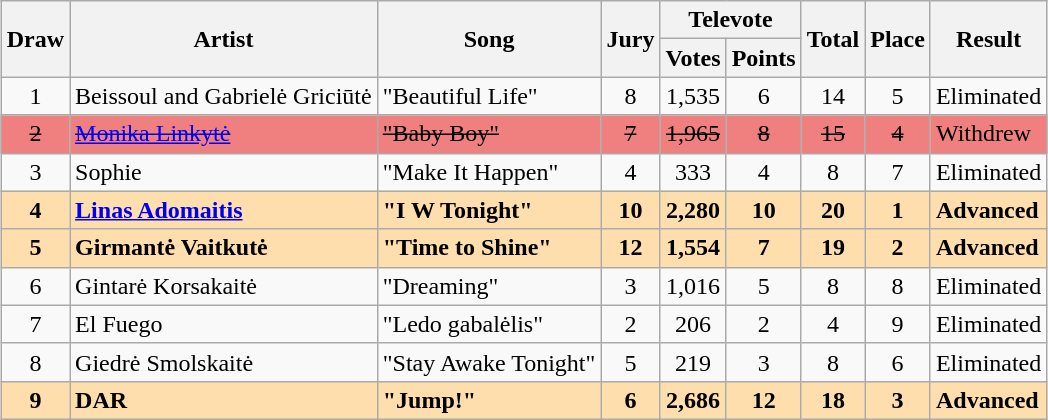<table class="sortable wikitable" style="margin: 1em auto 1em auto; text-align:center;">
<tr>
<th rowspan="2">Draw</th>
<th rowspan="2">Artist</th>
<th rowspan="2">Song</th>
<th rowspan="2">Jury</th>
<th colspan="2">Televote</th>
<th rowspan="2">Total</th>
<th rowspan="2">Place</th>
<th rowspan="2">Result</th>
</tr>
<tr>
<th>Votes</th>
<th>Points</th>
</tr>
<tr>
<td>1</td>
<td align="left">Beissoul and Gabrielė Griciūtė</td>
<td align="left">"Beautiful Life"</td>
<td>8</td>
<td>1,535</td>
<td>6</td>
<td>14</td>
<td>5</td>
<td align="left">Eliminated</td>
</tr>
<tr bgcolor="#F08080">
<td><s>2</s></td>
<td align="left"><a href='#'><s>Monika Linkytė</s></a></td>
<td align="left"><s>"Baby Boy"</s></td>
<td><s>7</s></td>
<td><s>1,965</s></td>
<td><s>8</s></td>
<td><s>15</s></td>
<td><s>4</s></td>
<td align="left">Withdrew</td>
</tr>
<tr>
<td>3</td>
<td align="left">Sophie</td>
<td align="left">"Make It Happen"</td>
<td>4</td>
<td>333</td>
<td>4</td>
<td>8</td>
<td>7</td>
<td align="left">Eliminated</td>
</tr>
<tr style="font-weight:bold; background:navajowhite;">
<td>4</td>
<td align="left"><a href='#'>Linas Adomaitis</a></td>
<td align="left">"I W Tonight"</td>
<td>10</td>
<td>2,280</td>
<td>10</td>
<td>20</td>
<td>1</td>
<td align="left">Advanced</td>
</tr>
<tr style="font-weight:bold; background:navajowhite;">
<td>5</td>
<td align="left">Girmantė Vaitkutė</td>
<td align="left">"Time to Shine"</td>
<td>12</td>
<td>1,554</td>
<td>7</td>
<td>19</td>
<td>2</td>
<td align="left">Advanced</td>
</tr>
<tr>
<td>6</td>
<td align="left">Gintarė Korsakaitė</td>
<td align="left">"Dreaming"</td>
<td>3</td>
<td>1,016</td>
<td>5</td>
<td>8</td>
<td>8</td>
<td align="left">Eliminated</td>
</tr>
<tr>
<td>7</td>
<td align="left">El Fuego</td>
<td align="left">"Ledo gabalėlis"</td>
<td>2</td>
<td>206</td>
<td>2</td>
<td>4</td>
<td>9</td>
<td align="left">Eliminated</td>
</tr>
<tr>
<td>8</td>
<td align="left">Giedrė Smolskaitė</td>
<td align="left">"Stay Awake Tonight"</td>
<td>5</td>
<td>219</td>
<td>3</td>
<td>8</td>
<td>6</td>
<td align="left">Eliminated</td>
</tr>
<tr style="font-weight:bold; background:navajowhite;">
<td>9</td>
<td align="left">DAR</td>
<td align="left">"Jump!"</td>
<td>6</td>
<td>2,686</td>
<td>12</td>
<td>18</td>
<td>3</td>
<td align="left">Advanced</td>
</tr>
</table>
